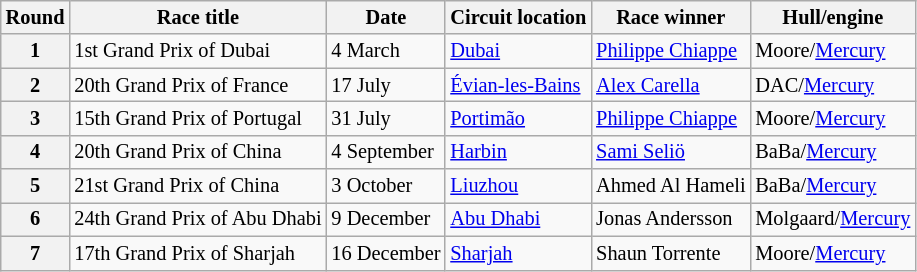<table class="wikitable" border="1" style="font-size: 85%">
<tr>
<th>Round</th>
<th>Race title</th>
<th>Date</th>
<th>Circuit location</th>
<th>Race winner</th>
<th>Hull/engine</th>
</tr>
<tr>
<th>1</th>
<td> 1st Grand Prix of Dubai</td>
<td>4 March</td>
<td><a href='#'>Dubai</a></td>
<td> <a href='#'>Philippe Chiappe</a></td>
<td>Moore/<a href='#'>Mercury</a></td>
</tr>
<tr>
<th>2</th>
<td> 20th Grand Prix of France</td>
<td>17 July</td>
<td><a href='#'>Évian-les-Bains</a></td>
<td> <a href='#'>Alex Carella</a></td>
<td>DAC/<a href='#'>Mercury</a></td>
</tr>
<tr>
<th>3</th>
<td> 15th Grand Prix of Portugal</td>
<td>31 July</td>
<td><a href='#'>Portimão</a></td>
<td> <a href='#'>Philippe Chiappe</a></td>
<td>Moore/<a href='#'>Mercury</a></td>
</tr>
<tr>
<th>4</th>
<td> 20th Grand Prix of China</td>
<td>4 September</td>
<td><a href='#'>Harbin</a></td>
<td> <a href='#'>Sami Seliö</a></td>
<td>BaBa/<a href='#'>Mercury</a></td>
</tr>
<tr>
<th>5</th>
<td> 21st Grand Prix of China</td>
<td>3 October</td>
<td><a href='#'>Liuzhou</a></td>
<td> Ahmed Al Hameli</td>
<td>BaBa/<a href='#'>Mercury</a></td>
</tr>
<tr>
<th>6</th>
<td> 24th Grand Prix of Abu Dhabi</td>
<td>9 December</td>
<td><a href='#'>Abu Dhabi</a></td>
<td> Jonas Andersson</td>
<td>Molgaard/<a href='#'>Mercury</a></td>
</tr>
<tr>
<th>7</th>
<td> 17th Grand Prix of Sharjah</td>
<td>16 December</td>
<td><a href='#'>Sharjah</a></td>
<td> Shaun Torrente</td>
<td>Moore/<a href='#'>Mercury</a></td>
</tr>
</table>
